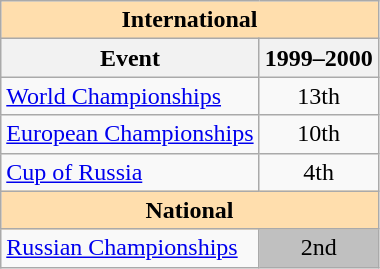<table class="wikitable" style="text-align:center">
<tr>
<th style="background-color: #ffdead; " colspan=2 align=center>International</th>
</tr>
<tr>
<th>Event</th>
<th>1999–2000</th>
</tr>
<tr>
<td align=left><a href='#'>World Championships</a></td>
<td>13th</td>
</tr>
<tr>
<td align=left><a href='#'>European Championships</a></td>
<td>10th</td>
</tr>
<tr>
<td align=left> <a href='#'>Cup of Russia</a></td>
<td>4th</td>
</tr>
<tr>
<th style="background-color: #ffdead; " colspan=2 align=center>National</th>
</tr>
<tr>
<td align=left><a href='#'>Russian Championships</a></td>
<td bgcolor=silver>2nd</td>
</tr>
</table>
